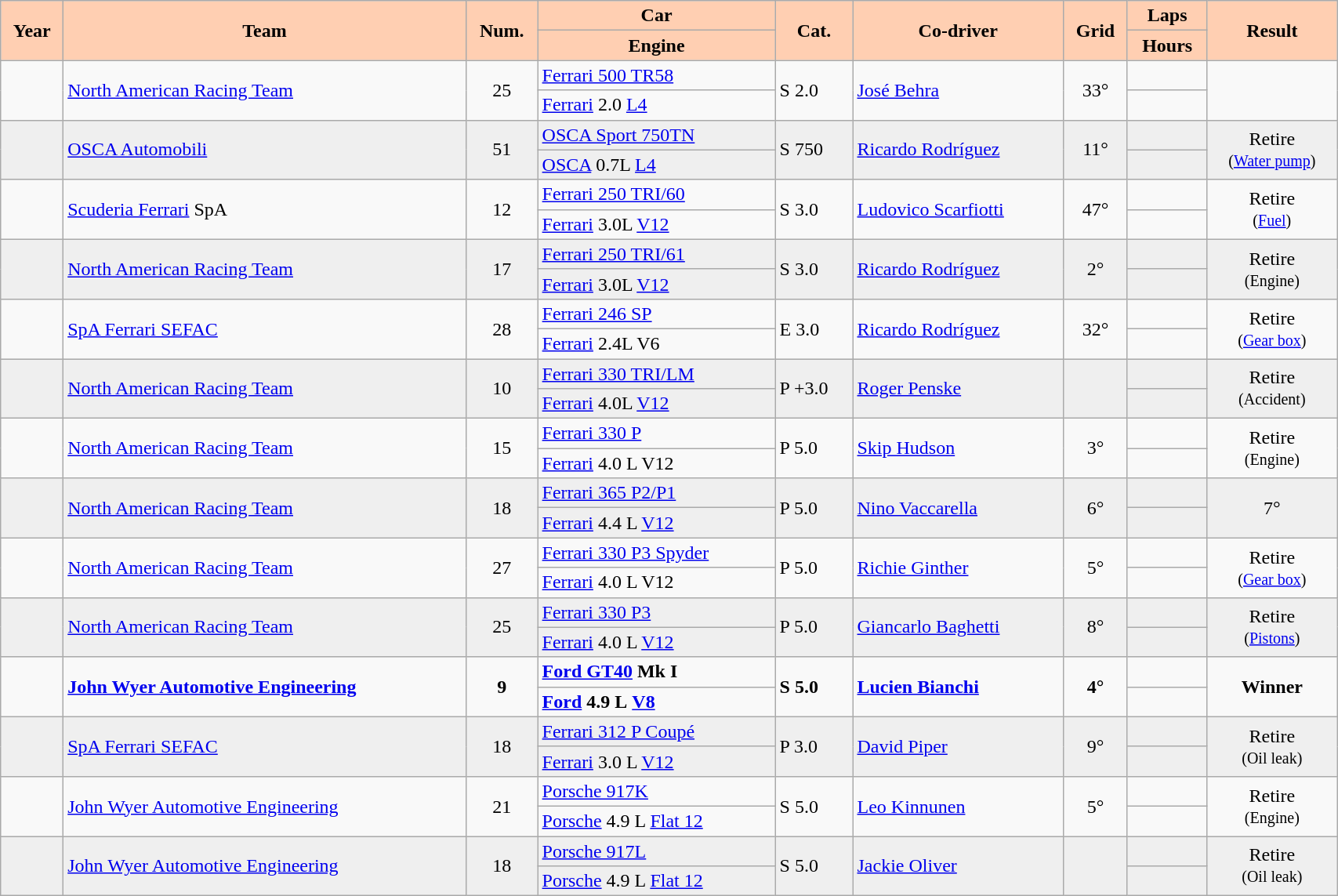<table class="wikitable centre" width=90%>
<tr align=center>
<th scope=col rowspan="2" style="background:#FFCFB2;">Year</th>
<th scope=col rowspan="2" style="background:#FFCFB2;">Team</th>
<th scope=col rowspan="2" style="background:#FFCFB2;">Num.</th>
<th scope=col style="background:#FFCFB2;">Car</th>
<th scope=col rowspan="2" style="background:#FFCFB2;">Cat.</th>
<th scope=col rowspan="2" style="background:#FFCFB2;">Co-driver</th>
<th scope=col rowspan="2" style="background:#FFCFB2;">Grid</th>
<th scope=col style="background:#FFCFB2;">Laps</th>
<th scope=col rowspan="2" style="background:#FFCFB2;">Result</th>
</tr>
<tr>
<th scope=col style="background:#FFCFB2;">Engine</th>
<th scope=col style="background:#FFCFB2;">Hours</th>
</tr>
<tr align=left>
<td rowspan="2"></td>
<td rowspan="2"> <a href='#'>North American Racing Team</a></td>
<td rowspan="2" style="text-align:center;">25</td>
<td><a href='#'>Ferrari 500 TR58</a></td>
<td rowspan="2">S 2.0</td>
<td rowspan="2"> <a href='#'>José Behra</a></td>
<td rowspan="2" style="text-align:center;">33°</td>
<td></td>
<td rowspan="2"></td>
</tr>
<tr align=left>
<td><a href='#'>Ferrari</a> 2.0 <a href='#'>L4</a></td>
<td></td>
</tr>
<tr align=left style="background:#EFEFEF;">
<td rowspan="2"></td>
<td rowspan="2"> <a href='#'>OSCA Automobili</a></td>
<td rowspan="2" style="text-align:center;">51</td>
<td><a href='#'>OSCA Sport 750TN</a></td>
<td rowspan="2">S 750</td>
<td rowspan="2"> <a href='#'>Ricardo Rodríguez</a></td>
<td rowspan="2" style="text-align:center;">11°</td>
<td></td>
<td rowspan="2" style="text-align:center;">Retire<br><small>(<a href='#'>Water pump</a>)</small></td>
</tr>
<tr align=left style="background:#EFEFEF;">
<td><a href='#'>OSCA</a> 0.7L <a href='#'>L4</a></td>
<td></td>
</tr>
<tr align=left>
<td rowspan="2"></td>
<td rowspan="2"> <a href='#'>Scuderia Ferrari</a> SpA</td>
<td rowspan="2" style="text-align:center;">12</td>
<td><a href='#'>Ferrari 250 TRI/60</a></td>
<td rowspan="2">S 3.0</td>
<td rowspan="2"> <a href='#'>Ludovico Scarfiotti</a></td>
<td rowspan="2" style="text-align:center;">47°</td>
<td></td>
<td rowspan="2" style="text-align:center;">Retire<br><small>(<a href='#'>Fuel</a>)</small></td>
</tr>
<tr align=left>
<td><a href='#'>Ferrari</a> 3.0L <a href='#'>V12</a></td>
<td></td>
</tr>
<tr align=left style="background:#EFEFEF;">
<td rowspan="2"></td>
<td rowspan="2"> <a href='#'>North American Racing Team</a></td>
<td rowspan="2" style="text-align:center;">17</td>
<td><a href='#'>Ferrari 250 TRI/61</a></td>
<td rowspan="2">S 3.0</td>
<td rowspan="2"> <a href='#'>Ricardo Rodríguez</a></td>
<td rowspan="2" style="text-align:center;">2°</td>
<td></td>
<td rowspan="2" style="text-align:center;">Retire<br><small>(Engine)</small></td>
</tr>
<tr align=left style="background:#EFEFEF;">
<td><a href='#'>Ferrari</a> 3.0L <a href='#'>V12</a></td>
<td></td>
</tr>
<tr align=left>
<td rowspan="2"></td>
<td rowspan="2"> <a href='#'>SpA Ferrari SEFAC</a></td>
<td rowspan="2" style="text-align:center;">28</td>
<td><a href='#'>Ferrari 246 SP</a></td>
<td rowspan="2">E 3.0</td>
<td rowspan="2"> <a href='#'>Ricardo Rodríguez</a></td>
<td rowspan="2" style="text-align:center;">32°</td>
<td></td>
<td rowspan="2" style="text-align:center;">Retire<br><small>(<a href='#'>Gear box</a>)</small></td>
</tr>
<tr align=left>
<td><a href='#'>Ferrari</a> 2.4L V6</td>
<td></td>
</tr>
<tr align=left style="background:#EFEFEF;">
<td rowspan="2"></td>
<td rowspan="2"> <a href='#'>North American Racing Team</a></td>
<td rowspan="2" style="text-align:center;">10</td>
<td><a href='#'>Ferrari 330 TRI/LM</a></td>
<td rowspan="2">P +3.0</td>
<td rowspan="2"> <a href='#'>Roger Penske</a></td>
<td rowspan="2"></td>
<td></td>
<td rowspan="2" style="text-align:center;">Retire<br><small>(Accident)</small></td>
</tr>
<tr align=left style="background:#EFEFEF;">
<td><a href='#'>Ferrari</a> 4.0L <a href='#'>V12</a></td>
<td></td>
</tr>
<tr align=left>
<td rowspan="2"></td>
<td rowspan="2"> <a href='#'>North American Racing Team</a></td>
<td rowspan="2" style="text-align:center;">15</td>
<td><a href='#'>Ferrari 330 P</a></td>
<td rowspan="2">P 5.0</td>
<td rowspan="2"> <a href='#'>Skip Hudson</a></td>
<td rowspan="2" style="text-align:center;">3°</td>
<td></td>
<td rowspan="2" style="text-align:center;">Retire<br><small>(Engine)</small></td>
</tr>
<tr align=left>
<td><a href='#'>Ferrari</a> 4.0 L V12</td>
<td></td>
</tr>
<tr align=left style="background:#EFEFEF;">
<td rowspan="2"></td>
<td rowspan="2"> <a href='#'>North American Racing Team</a></td>
<td rowspan="2" style="text-align:center;">18</td>
<td><a href='#'>Ferrari 365 P2/P1</a></td>
<td rowspan="2">P 5.0</td>
<td rowspan="2"> <a href='#'>Nino Vaccarella</a></td>
<td rowspan="2" style="text-align:center;">6°</td>
<td></td>
<td rowspan="2" style="text-align:center;">7°</td>
</tr>
<tr align=left style="background:#EFEFEF;">
<td><a href='#'>Ferrari</a> 4.4 L <a href='#'>V12</a></td>
<td></td>
</tr>
<tr align=left>
<td rowspan="2"></td>
<td rowspan="2"> <a href='#'>North American Racing Team</a></td>
<td rowspan="2" style="text-align:center;">27</td>
<td><a href='#'>Ferrari 330 P3 Spyder</a></td>
<td rowspan="2">P 5.0</td>
<td rowspan="2"> <a href='#'>Richie Ginther</a></td>
<td rowspan="2" style="text-align:center;">5°</td>
<td></td>
<td rowspan="2" style="text-align:center;">Retire<br><small>(<a href='#'>Gear box</a>)</small></td>
</tr>
<tr align=left>
<td><a href='#'>Ferrari</a> 4.0 L V12</td>
<td></td>
</tr>
<tr align=left style="background:#EFEFEF;">
<td rowspan="2"></td>
<td rowspan="2"> <a href='#'>North American Racing Team</a></td>
<td rowspan="2" style="text-align:center;">25</td>
<td><a href='#'>Ferrari 330 P3</a></td>
<td rowspan="2">P 5.0</td>
<td rowspan="2"> <a href='#'>Giancarlo Baghetti</a></td>
<td rowspan="2" style="text-align:center;">8°</td>
<td></td>
<td rowspan="2" style="text-align:center;">Retire<br><small>(<a href='#'>Pistons</a>)</small></td>
</tr>
<tr align=left style="background:#EFEFEF;">
<td><a href='#'>Ferrari</a> 4.0 L <a href='#'>V12</a></td>
<td></td>
</tr>
<tr align=left>
<td rowspan="2"></td>
<td rowspan="2"> <strong><a href='#'>John Wyer Automotive Engineering</a></strong></td>
<td rowspan="2" style="text-align:center;"><strong>9</strong></td>
<td><strong><a href='#'>Ford GT40</a></strong> <strong>Mk I</strong></td>
<td rowspan="2"><strong>S 5.0</strong></td>
<td rowspan="2"> <strong><a href='#'>Lucien Bianchi</a></strong></td>
<td rowspan="2" style="text-align:center;"><strong>4°</strong></td>
<td></td>
<td rowspan="2" style="text-align:center;"><strong>Winner</strong></td>
</tr>
<tr align=left>
<td><strong><a href='#'>Ford</a></strong> <strong>4.9 L</strong> <strong><a href='#'>V8</a></strong></td>
<td></td>
</tr>
<tr align=left style="background:#EFEFEF;">
<td rowspan="2"></td>
<td rowspan="2"> <a href='#'>SpA Ferrari SEFAC</a></td>
<td rowspan="2" style="text-align:center;">18</td>
<td><a href='#'>Ferrari 312 P Coupé</a></td>
<td rowspan="2">P 3.0</td>
<td rowspan="2"> <a href='#'>David Piper</a></td>
<td rowspan="2" style="text-align:center;">9°</td>
<td></td>
<td rowspan="2" style="text-align:center;">Retire<br><small>(Oil leak)</small></td>
</tr>
<tr align=left style="background:#EFEFEF;">
<td><a href='#'>Ferrari</a> 3.0 L <a href='#'>V12</a></td>
<td></td>
</tr>
<tr align=left>
<td rowspan="2"></td>
<td rowspan="2"> <a href='#'>John Wyer Automotive Engineering</a></td>
<td rowspan="2" style="text-align:center;">21</td>
<td><a href='#'>Porsche 917K</a></td>
<td rowspan="2">S 5.0</td>
<td rowspan="2"> <a href='#'>Leo Kinnunen</a></td>
<td rowspan="2" style="text-align:center;">5°</td>
<td></td>
<td rowspan="2" style="text-align:center;">Retire<br><small>(Engine)</small></td>
</tr>
<tr align=left>
<td><a href='#'>Porsche</a> 4.9 L <a href='#'>Flat 12</a></td>
<td></td>
</tr>
<tr align=left style="background:#EFEFEF;">
<td rowspan="2"></td>
<td rowspan="2"> <a href='#'>John Wyer Automotive Engineering</a></td>
<td rowspan="2" style="text-align:center;">18</td>
<td><a href='#'>Porsche 917L</a></td>
<td rowspan="2">S 5.0</td>
<td rowspan="2"> <a href='#'>Jackie Oliver</a></td>
<td rowspan="2"></td>
<td></td>
<td rowspan="2" style="text-align:center;">Retire<br><small>(Oil leak)</small></td>
</tr>
<tr align=left style="background:#EFEFEF;">
<td><a href='#'>Porsche</a> 4.9 L <a href='#'>Flat 12</a></td>
<td></td>
</tr>
</table>
